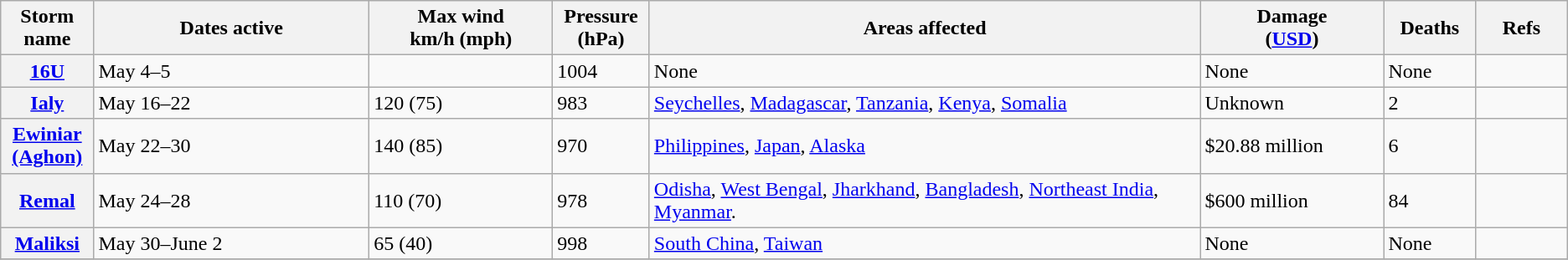<table class="wikitable sortable">
<tr>
<th width="5%">Storm name</th>
<th width="15%">Dates active</th>
<th width="10%">Max wind<br>km/h (mph)</th>
<th width="5%">Pressure<br>(hPa)</th>
<th width="30%">Areas affected</th>
<th width="10%">Damage<br>(<a href='#'>USD</a>)</th>
<th width="5%">Deaths</th>
<th width="5%">Refs</th>
</tr>
<tr>
<th><a href='#'>16U</a></th>
<td>May 4–5</td>
<td></td>
<td>1004</td>
<td>None</td>
<td>None</td>
<td>None</td>
<td></td>
</tr>
<tr>
<th><a href='#'>Ialy</a></th>
<td>May 16–22</td>
<td>120 (75)</td>
<td>983</td>
<td><a href='#'>Seychelles</a>, <a href='#'>Madagascar</a>, <a href='#'>Tanzania</a>, <a href='#'>Kenya</a>, <a href='#'>Somalia</a></td>
<td>Unknown</td>
<td>2</td>
<td></td>
</tr>
<tr>
<th><a href='#'>Ewiniar (Aghon)</a></th>
<td>May 22–30</td>
<td>140 (85)</td>
<td>970</td>
<td><a href='#'>Philippines</a>, <a href='#'>Japan</a>, <a href='#'>Alaska</a></td>
<td>$20.88 million</td>
<td>6</td>
<td></td>
</tr>
<tr>
<th><a href='#'>Remal</a></th>
<td>May 24–28</td>
<td>110 (70)</td>
<td>978</td>
<td><a href='#'>Odisha</a>, <a href='#'>West Bengal</a>, <a href='#'>Jharkhand</a>, <a href='#'>Bangladesh</a>, <a href='#'>Northeast India</a>, <a href='#'>Myanmar</a>.</td>
<td>$600 million</td>
<td>84</td>
<td></td>
</tr>
<tr>
<th><a href='#'>Maliksi</a></th>
<td>May 30–June 2</td>
<td>65 (40)</td>
<td>998</td>
<td><a href='#'>South China</a>, <a href='#'>Taiwan</a></td>
<td>None</td>
<td>None</td>
<td></td>
</tr>
<tr>
</tr>
</table>
